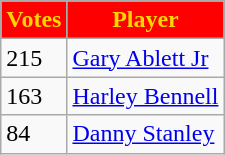<table class="wikitable">
<tr>
<th style="background:red; color:gold" text-align:center;">Votes</th>
<th style="background:red; color:gold" text-align:center;">Player</th>
</tr>
<tr>
<td>215</td>
<td><a href='#'>Gary Ablett Jr</a></td>
</tr>
<tr>
<td>163</td>
<td><a href='#'>Harley Bennell</a></td>
</tr>
<tr>
<td>84</td>
<td><a href='#'>Danny Stanley</a></td>
</tr>
</table>
